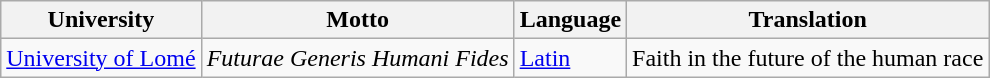<table class="wikitable sortable plainrowheaders">
<tr>
<th>University</th>
<th>Motto</th>
<th>Language</th>
<th>Translation</th>
</tr>
<tr>
<td><a href='#'>University of Lomé</a></td>
<td><em>Futurae Generis Humani Fides</em></td>
<td><a href='#'>Latin</a></td>
<td>Faith in the future of the human race</td>
</tr>
</table>
